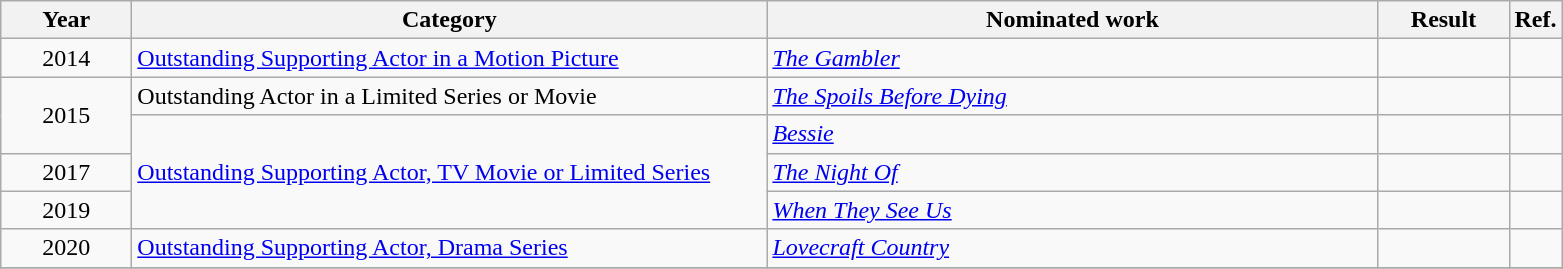<table class=wikitable>
<tr>
<th scope="col" style="width:5em;">Year</th>
<th scope="col" style="width:26em;">Category</th>
<th scope="col" style="width:25em;">Nominated work</th>
<th scope="col" style="width:5em;">Result</th>
<th>Ref.</th>
</tr>
<tr>
<td style="text-align:center;">2014</td>
<td><a href='#'>Outstanding Supporting Actor in a Motion Picture</a></td>
<td><em><a href='#'>The Gambler</a></em></td>
<td></td>
<td></td>
</tr>
<tr>
<td style="text-align:center;", rowspan=2>2015</td>
<td>Outstanding Actor in a Limited Series or Movie</td>
<td><em><a href='#'>The Spoils Before Dying</a></em></td>
<td></td>
<td></td>
</tr>
<tr>
<td rowspan=3><a href='#'>Outstanding Supporting Actor, TV Movie or Limited Series</a></td>
<td><em><a href='#'>Bessie</a></em></td>
<td></td>
<td></td>
</tr>
<tr>
<td style="text-align:center;">2017</td>
<td><em><a href='#'>The Night Of</a></em></td>
<td></td>
<td></td>
</tr>
<tr>
<td style="text-align:center;">2019</td>
<td><em><a href='#'>When They See Us</a></em></td>
<td></td>
<td></td>
</tr>
<tr>
<td style="text-align:center;">2020</td>
<td><a href='#'>Outstanding Supporting Actor, Drama Series</a></td>
<td><em><a href='#'>Lovecraft Country</a></em></td>
<td></td>
<td></td>
</tr>
<tr>
</tr>
</table>
